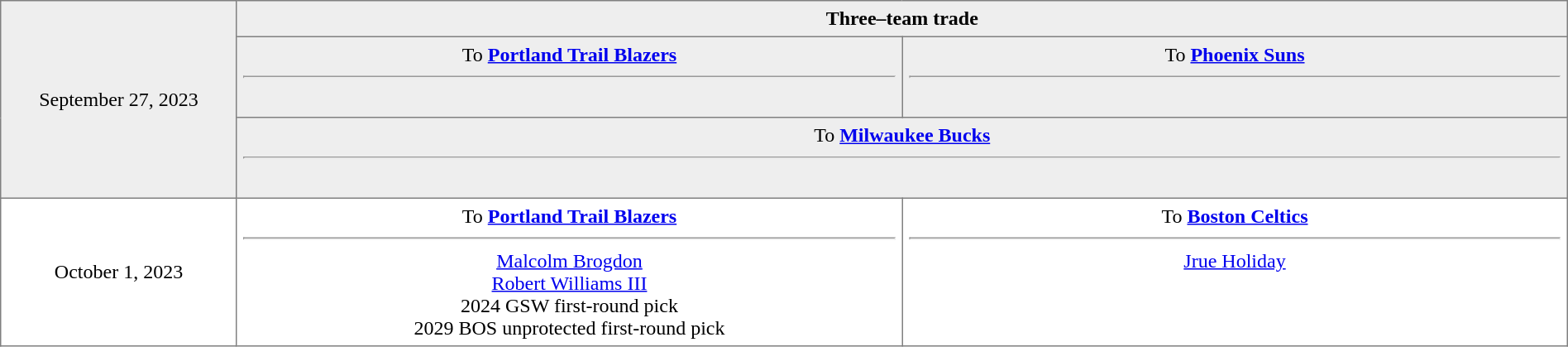<table border="1" style="border-collapse:collapse; text-align:center; width:100%;"  cellpadding="5">
<tr style="background:#eee;">
<td style="width:11%;" rowspan=3>September 27, 2023</td>
<td colspan=2><strong>Three–team trade</strong></td>
</tr>
<tr style="background:#eee;">
<td style="width:30%; vertical-align:top;">To <strong><a href='#'>Portland Trail Blazers</a></strong><hr><br></td>
<td style="width:30%; vertical-align:top;">To <strong><a href='#'>Phoenix Suns</a></strong><hr><br></td>
</tr>
<tr style="background:#eee;">
<td colspan=2>To <strong><a href='#'>Milwaukee Bucks</a></strong><hr><br></td>
</tr>
<tr>
<td style="width:11%">October 1, 2023</td>
<td style="width:31%; vertical-align:top;">To <strong><a href='#'>Portland Trail Blazers</a></strong><hr><a href='#'>Malcolm Brogdon</a><br><a href='#'>Robert Williams III</a><br>2024 GSW first-round pick<br>2029 BOS unprotected first-round pick</td>
<td style="width:31%; vertical-align:top;">To <strong><a href='#'>Boston Celtics</a></strong><hr><a href='#'>Jrue Holiday</a></td>
</tr>
</table>
